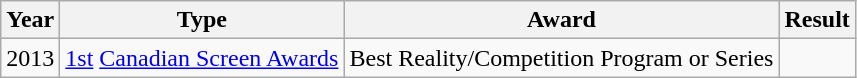<table class="wikitable plainrowheaders">
<tr>
<th scope="col">Year</th>
<th scope="col">Type</th>
<th scope="col">Award</th>
<th scope="col">Result</th>
</tr>
<tr>
<td>2013</td>
<td><a href='#'>1st</a> <a href='#'>Canadian Screen Awards</a></td>
<td>Best Reality/Competition Program or Series</td>
<td></td>
</tr>
</table>
